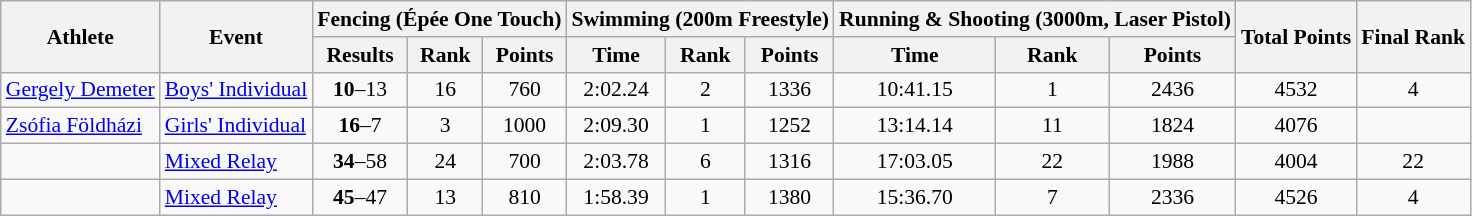<table class="wikitable" border="1" style="font-size:90%">
<tr>
<th rowspan=2>Athlete</th>
<th rowspan=2>Event</th>
<th colspan=3>Fencing (Épée One Touch)</th>
<th colspan=3>Swimming (200m Freestyle)</th>
<th colspan=3>Running & Shooting (3000m, Laser Pistol)</th>
<th rowspan=2>Total Points</th>
<th rowspan=2>Final Rank</th>
</tr>
<tr>
<th>Results</th>
<th>Rank</th>
<th>Points</th>
<th>Time</th>
<th>Rank</th>
<th>Points</th>
<th>Time</th>
<th>Rank</th>
<th>Points</th>
</tr>
<tr>
<td><a href='#'>Gergely Demeter</a></td>
<td><a href='#'>Boys' Individual</a></td>
<td align=center><strong>10</strong>–13</td>
<td align=center>16</td>
<td align=center>760</td>
<td align=center>2:02.24</td>
<td align=center>2</td>
<td align=center>1336</td>
<td align=center>10:41.15</td>
<td align=center>1</td>
<td align=center>2436</td>
<td align=center>4532</td>
<td align=center>4</td>
</tr>
<tr>
<td><a href='#'>Zsófia Földházi</a></td>
<td><a href='#'>Girls' Individual</a></td>
<td align=center><strong>16</strong>–7</td>
<td align=center>3</td>
<td align=center>1000</td>
<td align=center>2:09.30</td>
<td align=center>1</td>
<td align=center>1252</td>
<td align=center>13:14.14</td>
<td align=center>11</td>
<td align=center>1824</td>
<td align=center>4076</td>
<td align=center></td>
</tr>
<tr>
<td><br></td>
<td><a href='#'>Mixed Relay</a></td>
<td align=center><strong>34</strong>–58</td>
<td align=center>24</td>
<td align=center>700</td>
<td align=center>2:03.78</td>
<td align=center>6</td>
<td align=center>1316</td>
<td align=center>17:03.05</td>
<td align=center>22</td>
<td align=center>1988</td>
<td align=center>4004</td>
<td align=center>22</td>
</tr>
<tr>
<td><br></td>
<td><a href='#'>Mixed Relay</a></td>
<td align=center><strong>45</strong>–47</td>
<td align=center>13</td>
<td align=center>810</td>
<td align=center>1:58.39</td>
<td align=center>1</td>
<td align=center>1380</td>
<td align=center>15:36.70</td>
<td align=center>7</td>
<td align=center>2336</td>
<td align=center>4526</td>
<td align=center>4</td>
</tr>
</table>
